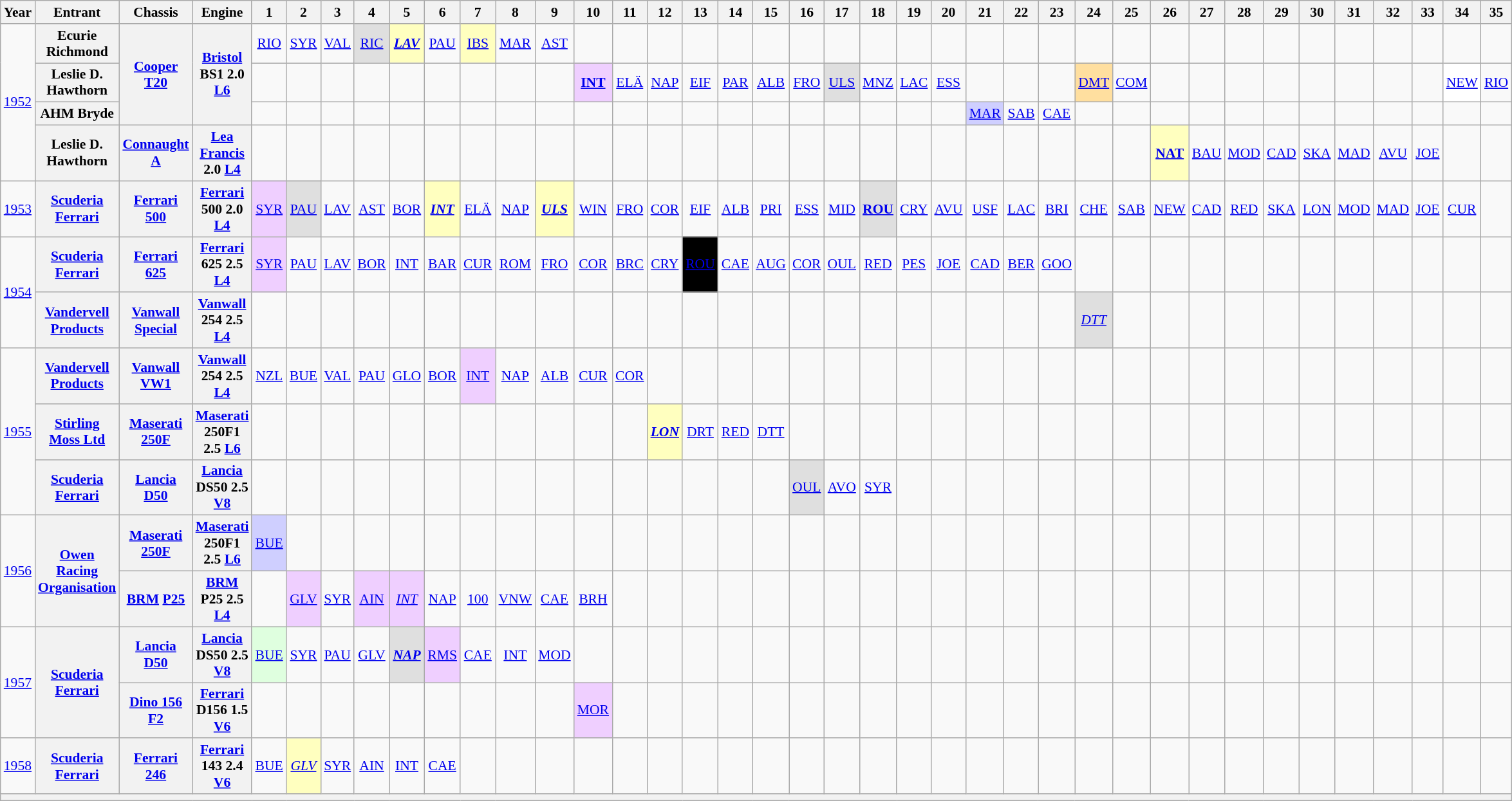<table class="wikitable" style="text-align:center; font-size:90%">
<tr>
<th>Year</th>
<th>Entrant</th>
<th>Chassis</th>
<th>Engine</th>
<th>1</th>
<th>2</th>
<th>3</th>
<th>4</th>
<th>5</th>
<th>6</th>
<th>7</th>
<th>8</th>
<th>9</th>
<th>10</th>
<th>11</th>
<th>12</th>
<th>13</th>
<th>14</th>
<th>15</th>
<th>16</th>
<th>17</th>
<th>18</th>
<th>19</th>
<th>20</th>
<th>21</th>
<th>22</th>
<th>23</th>
<th>24</th>
<th>25</th>
<th>26</th>
<th>27</th>
<th>28</th>
<th>29</th>
<th>30</th>
<th>31</th>
<th>32</th>
<th>33</th>
<th>34</th>
<th>35</th>
</tr>
<tr>
<td rowspan=4><a href='#'>1952</a></td>
<th>Ecurie Richmond</th>
<th rowspan=3><a href='#'>Cooper</a> <a href='#'>T20</a></th>
<th rowspan=3><a href='#'>Bristol</a> BS1 2.0 <a href='#'>L6</a></th>
<td><a href='#'>RIO</a></td>
<td><a href='#'>SYR</a></td>
<td><a href='#'>VAL</a></td>
<td style="background:#DFDFDF;"><a href='#'>RIC</a><br></td>
<td style="background:#FFFFBF;"><strong><em><a href='#'>LAV</a></em></strong><br></td>
<td><a href='#'>PAU</a></td>
<td style="background:#FFFFBF;"><a href='#'>IBS</a><br></td>
<td><a href='#'>MAR</a></td>
<td><a href='#'>AST</a></td>
<td></td>
<td></td>
<td></td>
<td></td>
<td></td>
<td></td>
<td></td>
<td></td>
<td></td>
<td></td>
<td></td>
<td></td>
<td></td>
<td></td>
<td></td>
<td></td>
<td></td>
<td></td>
<td></td>
<td></td>
<td></td>
<td></td>
<td></td>
<td></td>
<td></td>
<td></td>
</tr>
<tr>
<th>Leslie D. Hawthorn</th>
<td></td>
<td></td>
<td></td>
<td></td>
<td></td>
<td></td>
<td></td>
<td></td>
<td></td>
<td style="background:#EFCFFF;"><strong><a href='#'>INT</a></strong><br></td>
<td><a href='#'>ELÄ</a></td>
<td><a href='#'>NAP</a></td>
<td><a href='#'>EIF</a></td>
<td><a href='#'>PAR</a></td>
<td><a href='#'>ALB</a></td>
<td><a href='#'>FRO</a></td>
<td style="background:#DFDFDF;"><a href='#'>ULS</a><br></td>
<td><a href='#'>MNZ</a></td>
<td><a href='#'>LAC</a></td>
<td><a href='#'>ESS</a></td>
<td></td>
<td></td>
<td></td>
<td style="background:#FFDF9F;"><a href='#'>DMT</a><br></td>
<td><a href='#'>COM</a></td>
<td></td>
<td></td>
<td></td>
<td></td>
<td></td>
<td></td>
<td></td>
<td></td>
<td style="background:#FFFFFF;"><a href='#'>NEW</a><br></td>
<td><a href='#'>RIO</a></td>
</tr>
<tr>
<th>AHM Bryde</th>
<td></td>
<td></td>
<td></td>
<td></td>
<td></td>
<td></td>
<td></td>
<td></td>
<td></td>
<td></td>
<td></td>
<td></td>
<td></td>
<td></td>
<td></td>
<td></td>
<td></td>
<td></td>
<td></td>
<td></td>
<td style="background:#CFCFFF;"><a href='#'>MAR</a><br></td>
<td><a href='#'>SAB</a></td>
<td><a href='#'>CAE</a></td>
<td></td>
<td></td>
<td></td>
<td></td>
<td></td>
<td></td>
<td></td>
<td></td>
<td></td>
<td></td>
<td></td>
<td></td>
</tr>
<tr>
<th>Leslie D. Hawthorn</th>
<th><a href='#'>Connaught</a> <a href='#'>A</a></th>
<th><a href='#'>Lea Francis</a> 2.0 <a href='#'>L4</a></th>
<td></td>
<td></td>
<td></td>
<td></td>
<td></td>
<td></td>
<td></td>
<td></td>
<td></td>
<td></td>
<td></td>
<td></td>
<td></td>
<td></td>
<td></td>
<td></td>
<td></td>
<td></td>
<td></td>
<td></td>
<td></td>
<td></td>
<td></td>
<td></td>
<td></td>
<td style="background:#FFFFBF;"><strong><a href='#'>NAT</a></strong><br></td>
<td><a href='#'>BAU</a></td>
<td><a href='#'>MOD</a></td>
<td><a href='#'>CAD</a></td>
<td><a href='#'>SKA</a></td>
<td><a href='#'>MAD</a></td>
<td><a href='#'>AVU</a></td>
<td><a href='#'>JOE</a></td>
<td></td>
<td></td>
</tr>
<tr>
<td><a href='#'>1953</a></td>
<th><a href='#'>Scuderia Ferrari</a></th>
<th><a href='#'>Ferrari</a> <a href='#'>500</a></th>
<th><a href='#'>Ferrari</a> 500 2.0 <a href='#'>L4</a></th>
<td style="background:#EFCFFF;"><a href='#'>SYR</a><br></td>
<td style="background:#DFDFDF;"><a href='#'>PAU</a><br></td>
<td><a href='#'>LAV</a></td>
<td><a href='#'>AST</a></td>
<td><a href='#'>BOR</a></td>
<td style="background:#FFFFBF;"><strong><em><a href='#'>INT</a></em></strong><br></td>
<td><a href='#'>ELÄ</a></td>
<td><a href='#'>NAP</a></td>
<td style="background:#FFFFBF;"><strong><em> <a href='#'>ULS</a></em></strong><br></td>
<td><a href='#'>WIN</a></td>
<td><a href='#'>FRO</a></td>
<td><a href='#'>COR</a></td>
<td><a href='#'>EIF</a></td>
<td><a href='#'>ALB</a></td>
<td><a href='#'>PRI</a></td>
<td><a href='#'>ESS</a></td>
<td><a href='#'>MID</a></td>
<td style="background:#DFDFDF;"><strong><a href='#'>ROU</a></strong><br></td>
<td><a href='#'>CRY</a></td>
<td><a href='#'>AVU</a></td>
<td><a href='#'>USF</a></td>
<td><a href='#'>LAC</a></td>
<td><a href='#'>BRI</a></td>
<td><a href='#'>CHE</a></td>
<td><a href='#'>SAB</a></td>
<td><a href='#'>NEW</a></td>
<td><a href='#'>CAD</a></td>
<td><a href='#'>RED</a></td>
<td><a href='#'>SKA</a></td>
<td><a href='#'>LON</a></td>
<td><a href='#'>MOD</a></td>
<td><a href='#'>MAD</a></td>
<td><a href='#'>JOE</a></td>
<td><a href='#'>CUR</a></td>
</tr>
<tr>
<td rowspan=2><a href='#'>1954</a></td>
<th><a href='#'>Scuderia Ferrari</a></th>
<th><a href='#'>Ferrari</a> <a href='#'>625</a></th>
<th><a href='#'>Ferrari</a> 625 2.5 <a href='#'>L4</a></th>
<td style="background:#EFCFFF;"><a href='#'>SYR</a><br></td>
<td><a href='#'>PAU</a></td>
<td><a href='#'>LAV</a></td>
<td><a href='#'>BOR</a></td>
<td><a href='#'>INT</a></td>
<td><a href='#'>BAR</a></td>
<td><a href='#'>CUR</a></td>
<td><a href='#'>ROM</a></td>
<td><a href='#'>FRO</a></td>
<td><a href='#'>COR</a></td>
<td><a href='#'>BRC</a></td>
<td><a href='#'>CRY</a></td>
<td style="background:#000; color:white;"><a href='#'><span>ROU</span></a><br></td>
<td><a href='#'>CAE</a></td>
<td><a href='#'>AUG</a></td>
<td><a href='#'>COR</a></td>
<td><a href='#'>OUL</a></td>
<td><a href='#'>RED</a></td>
<td><a href='#'>PES</a></td>
<td><a href='#'>JOE</a></td>
<td><a href='#'>CAD</a></td>
<td><a href='#'>BER</a></td>
<td><a href='#'>GOO</a></td>
<td></td>
<td></td>
<td></td>
<td></td>
<td></td>
<td></td>
<td></td>
<td></td>
<td></td>
<td></td>
<td></td>
<td></td>
</tr>
<tr>
<th><a href='#'>Vandervell Products</a></th>
<th><a href='#'>Vanwall Special</a></th>
<th><a href='#'>Vanwall</a> 254 2.5 <a href='#'>L4</a></th>
<td></td>
<td></td>
<td></td>
<td></td>
<td></td>
<td></td>
<td></td>
<td></td>
<td></td>
<td></td>
<td></td>
<td></td>
<td></td>
<td></td>
<td></td>
<td></td>
<td></td>
<td></td>
<td></td>
<td></td>
<td></td>
<td></td>
<td></td>
<td style="background:#DFDFDF;"><em><a href='#'>DTT</a></em><br></td>
<td></td>
<td></td>
<td></td>
<td></td>
<td></td>
<td></td>
<td></td>
<td></td>
<td></td>
<td></td>
<td></td>
</tr>
<tr>
<td rowspan=3><a href='#'>1955</a></td>
<th><a href='#'>Vandervell Products</a></th>
<th><a href='#'>Vanwall</a> <a href='#'>VW1</a></th>
<th><a href='#'>Vanwall</a> 254 2.5 <a href='#'>L4</a></th>
<td><a href='#'>NZL</a></td>
<td><a href='#'>BUE</a></td>
<td><a href='#'>VAL</a></td>
<td><a href='#'>PAU</a></td>
<td><a href='#'>GLO</a></td>
<td><a href='#'>BOR</a></td>
<td style="background:#EFCFFF;"><a href='#'>INT</a><br></td>
<td><a href='#'>NAP</a></td>
<td><a href='#'>ALB</a></td>
<td><a href='#'>CUR</a></td>
<td><a href='#'>COR</a></td>
<td></td>
<td></td>
<td></td>
<td></td>
<td></td>
<td></td>
<td></td>
<td></td>
<td></td>
<td></td>
<td></td>
<td></td>
<td></td>
<td></td>
<td></td>
<td></td>
<td></td>
<td></td>
<td></td>
<td></td>
<td></td>
<td></td>
<td></td>
<td></td>
</tr>
<tr>
<th><a href='#'>Stirling Moss Ltd</a></th>
<th><a href='#'>Maserati</a> <a href='#'>250F</a></th>
<th><a href='#'>Maserati</a> 250F1 2.5 <a href='#'>L6</a></th>
<td></td>
<td></td>
<td></td>
<td></td>
<td></td>
<td></td>
<td></td>
<td></td>
<td></td>
<td></td>
<td></td>
<td style="background:#FFFFBF;"><strong><em><a href='#'>LON</a></em></strong><br></td>
<td><a href='#'>DRT</a></td>
<td><a href='#'>RED</a></td>
<td><a href='#'>DTT</a></td>
<td></td>
<td></td>
<td></td>
<td></td>
<td></td>
<td></td>
<td></td>
<td></td>
<td></td>
<td></td>
<td></td>
<td></td>
<td></td>
<td></td>
<td></td>
<td></td>
<td></td>
<td></td>
<td></td>
<td></td>
</tr>
<tr>
<th><a href='#'>Scuderia Ferrari</a></th>
<th><a href='#'>Lancia</a> <a href='#'>D50</a></th>
<th><a href='#'>Lancia</a> DS50 2.5 <a href='#'>V8</a></th>
<td></td>
<td></td>
<td></td>
<td></td>
<td></td>
<td></td>
<td></td>
<td></td>
<td></td>
<td></td>
<td></td>
<td></td>
<td></td>
<td></td>
<td></td>
<td style="background:#DFDFDF;"><a href='#'>OUL</a><br></td>
<td><a href='#'>AVO</a></td>
<td><a href='#'>SYR</a></td>
<td></td>
<td></td>
<td></td>
<td></td>
<td></td>
<td></td>
<td></td>
<td></td>
<td></td>
<td></td>
<td></td>
<td></td>
<td></td>
<td></td>
<td></td>
<td></td>
<td></td>
</tr>
<tr>
<td rowspan=2><a href='#'>1956</a></td>
<th rowspan=2><a href='#'>Owen Racing Organisation</a></th>
<th><a href='#'>Maserati</a> <a href='#'>250F</a></th>
<th><a href='#'>Maserati</a> 250F1 2.5 <a href='#'>L6</a></th>
<td style="background:#CFCFFF;"><a href='#'>BUE</a><br></td>
<td></td>
<td></td>
<td></td>
<td></td>
<td></td>
<td></td>
<td></td>
<td></td>
<td></td>
<td></td>
<td></td>
<td></td>
<td></td>
<td></td>
<td></td>
<td></td>
<td></td>
<td></td>
<td></td>
<td></td>
<td></td>
<td></td>
<td></td>
<td></td>
<td></td>
<td></td>
<td></td>
<td></td>
<td></td>
<td></td>
<td></td>
<td></td>
<td></td>
<td></td>
</tr>
<tr>
<th><a href='#'>BRM</a> <a href='#'>P25</a></th>
<th><a href='#'>BRM</a> P25 2.5 <a href='#'>L4</a></th>
<td></td>
<td style="background:#EFCFFF;"><a href='#'>GLV</a><br></td>
<td><a href='#'>SYR</a></td>
<td style="background:#EFCFFF;"><a href='#'>AIN</a><br></td>
<td style="background:#EFCFFF;"><em><a href='#'>INT</a></em><br></td>
<td><a href='#'>NAP</a></td>
<td><a href='#'>100</a></td>
<td><a href='#'>VNW</a></td>
<td><a href='#'>CAE</a></td>
<td><a href='#'>BRH</a></td>
<td></td>
<td></td>
<td></td>
<td></td>
<td></td>
<td></td>
<td></td>
<td></td>
<td></td>
<td></td>
<td></td>
<td></td>
<td></td>
<td></td>
<td></td>
<td></td>
<td></td>
<td></td>
<td></td>
<td></td>
<td></td>
<td></td>
<td></td>
<td></td>
<td></td>
</tr>
<tr>
<td rowspan=2><a href='#'>1957</a></td>
<th rowspan=2><a href='#'>Scuderia Ferrari</a></th>
<th><a href='#'>Lancia</a> <a href='#'>D50</a></th>
<th><a href='#'>Lancia</a> DS50 2.5 <a href='#'>V8</a></th>
<td style="background:#DFFFDF;"><a href='#'>BUE</a><br></td>
<td><a href='#'>SYR</a></td>
<td><a href='#'>PAU</a></td>
<td><a href='#'>GLV</a></td>
<td style="background:#DFDFDF;"><strong><em><a href='#'>NAP</a></em></strong><br></td>
<td style="background:#EFCFFF;"><a href='#'>RMS</a><br></td>
<td><a href='#'>CAE</a></td>
<td><a href='#'>INT</a></td>
<td><a href='#'>MOD</a></td>
<td></td>
<td></td>
<td></td>
<td></td>
<td></td>
<td></td>
<td></td>
<td></td>
<td></td>
<td></td>
<td></td>
<td></td>
<td></td>
<td></td>
<td></td>
<td></td>
<td></td>
<td></td>
<td></td>
<td></td>
<td></td>
<td></td>
<td></td>
<td></td>
<td></td>
<td></td>
</tr>
<tr>
<th><a href='#'>Dino 156 F2</a></th>
<th><a href='#'>Ferrari</a> D156 1.5 <a href='#'>V6</a></th>
<td></td>
<td></td>
<td></td>
<td></td>
<td></td>
<td></td>
<td></td>
<td></td>
<td></td>
<td style="background:#EFCFFF;"><a href='#'>MOR</a><br></td>
<td></td>
<td></td>
<td></td>
<td></td>
<td></td>
<td></td>
<td></td>
<td></td>
<td></td>
<td></td>
<td></td>
<td></td>
<td></td>
<td></td>
<td></td>
<td></td>
<td></td>
<td></td>
<td></td>
<td></td>
<td></td>
<td></td>
<td></td>
<td></td>
<td></td>
</tr>
<tr>
<td><a href='#'>1958</a></td>
<th><a href='#'>Scuderia Ferrari</a></th>
<th><a href='#'>Ferrari</a> <a href='#'>246</a></th>
<th><a href='#'>Ferrari</a> 143 2.4 <a href='#'>V6</a></th>
<td><a href='#'>BUE</a></td>
<td style="background:#FFFFBF;"><em><a href='#'>GLV</a></em><br></td>
<td><a href='#'>SYR</a></td>
<td><a href='#'>AIN</a></td>
<td><a href='#'>INT</a></td>
<td><a href='#'>CAE</a></td>
<td></td>
<td></td>
<td></td>
<td></td>
<td></td>
<td></td>
<td></td>
<td></td>
<td></td>
<td></td>
<td></td>
<td></td>
<td></td>
<td></td>
<td></td>
<td></td>
<td></td>
<td></td>
<td></td>
<td></td>
<td></td>
<td></td>
<td></td>
<td></td>
<td></td>
<td></td>
<td></td>
<td></td>
<td></td>
</tr>
<tr>
<th colspan="39"></th>
</tr>
</table>
